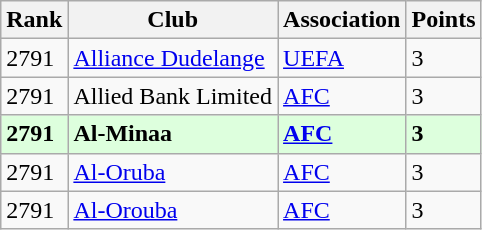<table class="wikitable">
<tr>
<th>Rank</th>
<th>Club</th>
<th>Association</th>
<th>Points</th>
</tr>
<tr>
<td>2791</td>
<td> <a href='#'>Alliance Dudelange</a></td>
<td><a href='#'>UEFA</a></td>
<td>3</td>
</tr>
<tr>
<td>2791</td>
<td> Allied Bank Limited</td>
<td><a href='#'>AFC</a></td>
<td>3</td>
</tr>
<tr bgcolor="#ddffdd">
<td><strong>2791</strong></td>
<td><strong> Al-Minaa</strong></td>
<td><strong><a href='#'>AFC</a></strong></td>
<td><strong>3</strong></td>
</tr>
<tr>
<td>2791</td>
<td> <a href='#'>Al-Oruba</a></td>
<td><a href='#'>AFC</a></td>
<td>3</td>
</tr>
<tr>
<td>2791</td>
<td> <a href='#'>Al-Orouba</a></td>
<td><a href='#'>AFC</a></td>
<td>3</td>
</tr>
</table>
